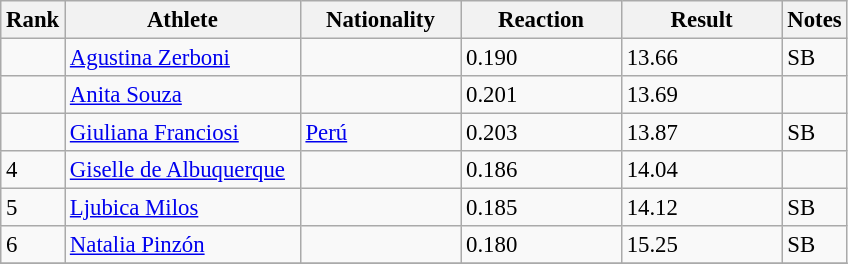<table class="wikitable" style="font-size:95%" style="width:35em;" style="text-align:center">
<tr>
<th>Rank</th>
<th width=150>Athlete</th>
<th width=100>Nationality</th>
<th width=100>Reaction</th>
<th width=100>Result</th>
<th>Notes</th>
</tr>
<tr>
<td></td>
<td align=left><a href='#'>Agustina Zerboni</a></td>
<td align=left></td>
<td>0.190</td>
<td>13.66</td>
<td>SB</td>
</tr>
<tr>
<td></td>
<td align=left><a href='#'>Anita Souza</a></td>
<td align=left></td>
<td>0.201</td>
<td>13.69</td>
<td></td>
</tr>
<tr>
<td></td>
<td align=left><a href='#'>Giuliana Franciosi</a></td>
<td align=left> <a href='#'>Perú</a></td>
<td>0.203</td>
<td>13.87</td>
<td>SB</td>
</tr>
<tr>
<td>4</td>
<td align=left><a href='#'>Giselle de Albuquerque</a></td>
<td align=left></td>
<td>0.186</td>
<td>14.04</td>
<td></td>
</tr>
<tr>
<td>5</td>
<td align=left><a href='#'>Ljubica Milos</a></td>
<td align=left></td>
<td>0.185</td>
<td>14.12</td>
<td>SB</td>
</tr>
<tr>
<td>6</td>
<td align=left><a href='#'>Natalia Pinzón</a></td>
<td align=left></td>
<td>0.180</td>
<td>15.25</td>
<td>SB</td>
</tr>
<tr>
</tr>
</table>
